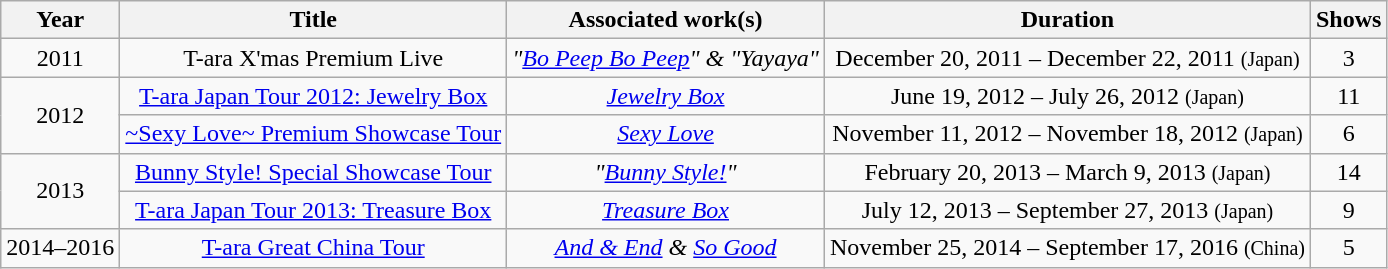<table class="wikitable plainrowheaders" style="text-align:center">
<tr>
<th>Year</th>
<th>Title</th>
<th>Associated work(s)</th>
<th>Duration</th>
<th>Shows</th>
</tr>
<tr>
<td>2011</td>
<td>T-ara X'mas Premium Live</td>
<td><em>"<a href='#'>Bo Peep Bo Peep</a>" & "Yayaya"</em></td>
<td>December 20, 2011 – December 22, 2011 <small>(Japan)</small></td>
<td>3</td>
</tr>
<tr>
<td rowspan="2">2012</td>
<td><a href='#'>T-ara Japan Tour 2012: Jewelry Box</a></td>
<td><a href='#'><em>Jewelry Box</em></a></td>
<td>June 19, 2012 – July 26, 2012 <small>(Japan)</small></td>
<td>11</td>
</tr>
<tr>
<td><a href='#'>~Sexy Love~ Premium Showcase Tour</a></td>
<td><a href='#'><em>Sexy Love</em></a></td>
<td>November 11, 2012 – November 18, 2012 <small>(Japan)</small></td>
<td>6</td>
</tr>
<tr>
<td rowspan="2">2013</td>
<td><a href='#'>Bunny Style! Special Showcase Tour</a></td>
<td><em>"<a href='#'>Bunny Style!</a>"</em></td>
<td>February 20, 2013 – March 9, 2013 <small>(Japan)</small></td>
<td>14</td>
</tr>
<tr>
<td><a href='#'>T-ara Japan Tour 2013: Treasure Box</a></td>
<td><a href='#'><em>Treasure Box</em></a></td>
<td>July 12, 2013 – September 27, 2013 <small>(Japan)</small></td>
<td>9</td>
</tr>
<tr>
<td>2014–2016</td>
<td><a href='#'>T-ara Great China Tour</a></td>
<td><em><a href='#'>And & End</a> &</em> <a href='#'><em>So Good</em></a></td>
<td>November 25, 2014 – September 17, 2016 <small>(China)</small></td>
<td>5</td>
</tr>
</table>
